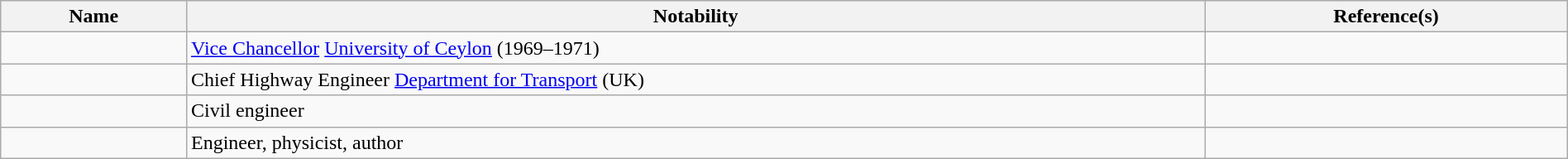<table class="wikitable sortable" style="width:100%">
<tr>
<th style="width:*;">Name</th>
<th style="width:65%;" class="unsortable">Notability</th>
<th style="width:*;" class="unsortable">Reference(s)</th>
</tr>
<tr>
<td></td>
<td><a href='#'>Vice Chancellor</a> <a href='#'>University of Ceylon</a> (1969–1971)</td>
<td style="text-align:center;"></td>
</tr>
<tr>
<td></td>
<td>Chief Highway Engineer <a href='#'>Department for Transport</a> (UK)</td>
<td style="text-align:center;"></td>
</tr>
<tr>
<td></td>
<td>Civil engineer</td>
<td style="text-align:center;"></td>
</tr>
<tr>
<td></td>
<td>Engineer, physicist, author</td>
<td style="text-align:center;"></td>
</tr>
</table>
